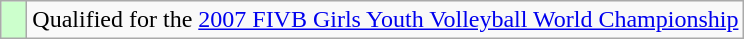<table class="wikitable" style="text-align: left;">
<tr>
<td width=10px bgcolor=#ccffcc></td>
<td>Qualified for the <a href='#'>2007 FIVB Girls Youth Volleyball World Championship</a></td>
</tr>
</table>
